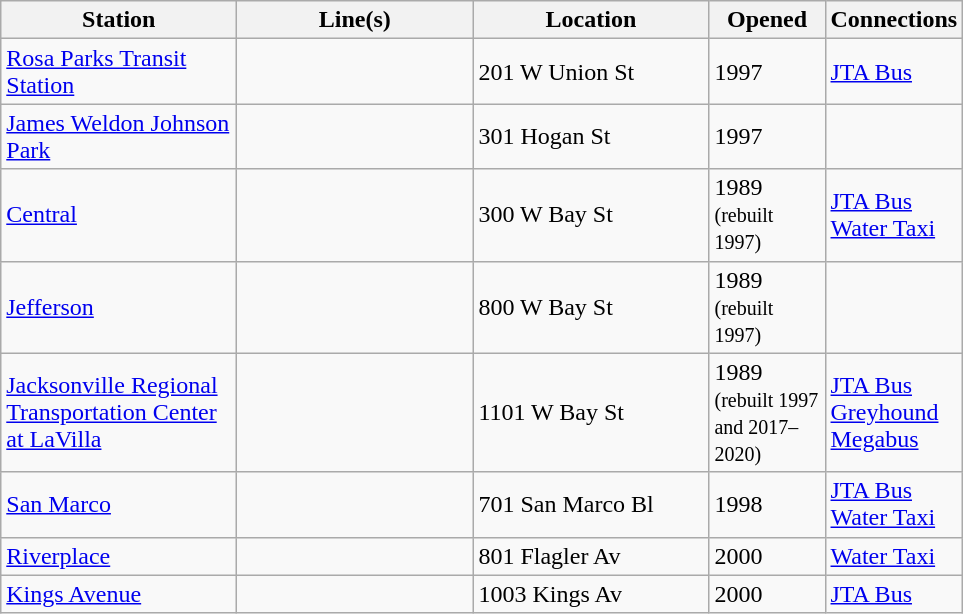<table class="wikitable sortable">
<tr>
<th width=150px>Station</th>
<th width=150px>Line(s)</th>
<th width=150px>Location</th>
<th width=70px>Opened</th>
<th class="unsortable" width=70px>Connections</th>
</tr>
<tr>
<td><a href='#'>Rosa Parks Transit Station</a></td>
<td> <br> </td>
<td>201 W Union St</td>
<td>1997</td>
<td> <a href='#'>JTA Bus</a></td>
</tr>
<tr>
<td><a href='#'>James Weldon Johnson Park</a></td>
<td> <br> </td>
<td>301 Hogan St</td>
<td>1997</td>
<td></td>
</tr>
<tr>
<td><a href='#'>Central</a></td>
<td> <br> </td>
<td>300 W Bay St</td>
<td>1989<br><small>(rebuilt 1997)</small></td>
<td> <a href='#'>JTA Bus</a><br> <a href='#'>Water Taxi</a></td>
</tr>
<tr>
<td><a href='#'>Jefferson</a></td>
<td></td>
<td>800 W Bay St</td>
<td>1989<br><small>(rebuilt 1997)</small></td>
<td></td>
</tr>
<tr>
<td><a href='#'>Jacksonville Regional Transportation Center at LaVilla</a></td>
<td></td>
<td>1101 W Bay St</td>
<td>1989<br><small>(rebuilt 1997 and 2017–2020)</small></td>
<td> <a href='#'>JTA Bus</a><br> <a href='#'>Greyhound</a><br> <a href='#'>Megabus</a></td>
</tr>
<tr>
<td><a href='#'>San Marco</a></td>
<td></td>
<td>701 San Marco Bl</td>
<td>1998</td>
<td> <a href='#'>JTA Bus</a><br> <a href='#'>Water Taxi</a></td>
</tr>
<tr>
<td><a href='#'>Riverplace</a></td>
<td></td>
<td>801 Flagler Av</td>
<td>2000</td>
<td> <a href='#'>Water Taxi</a></td>
</tr>
<tr>
<td><a href='#'>Kings Avenue</a></td>
<td></td>
<td>1003 Kings Av</td>
<td>2000</td>
<td> <a href='#'>JTA Bus</a></td>
</tr>
</table>
